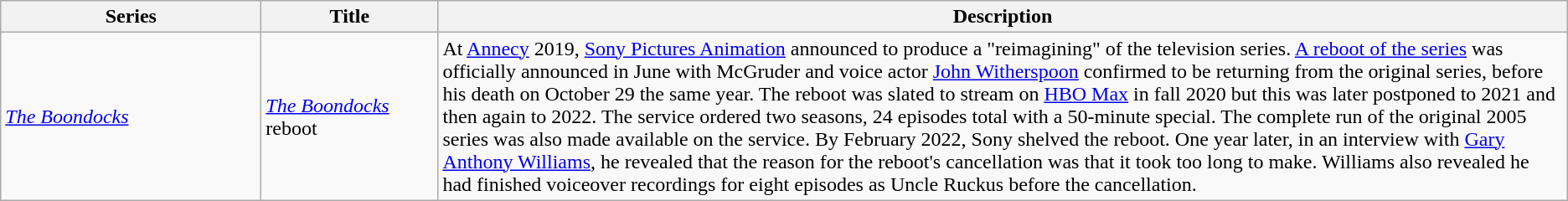<table class="wikitable">
<tr>
<th style="width:150pt;">Series</th>
<th style="width:100pt;">Title</th>
<th>Description</th>
</tr>
<tr>
<td><em><a href='#'>The Boondocks</a></em></td>
<td><a href='#'><em>The Boondocks</em></a> reboot</td>
<td>At <a href='#'>Annecy</a> 2019, <a href='#'>Sony Pictures Animation</a> announced to produce a "reimagining" of the television series. <a href='#'>A reboot of the series</a> was officially announced in June with McGruder and voice actor <a href='#'>John Witherspoon</a> confirmed to be returning from the original series, before his death on October 29 the same year. The reboot was slated to stream on <a href='#'>HBO Max</a> in fall 2020 but this was later postponed to 2021 and then again to 2022. The service ordered two seasons, 24 episodes total with a 50-minute special. The complete run of the original 2005 series was also made available on the service. By February 2022, Sony shelved the reboot. One year later, in an interview with <a href='#'>Gary Anthony Williams</a>, he revealed that the reason for the reboot's cancellation was that it took too long to make. Williams also revealed he had finished voiceover recordings for eight episodes as Uncle Ruckus before the cancellation.</td>
</tr>
</table>
